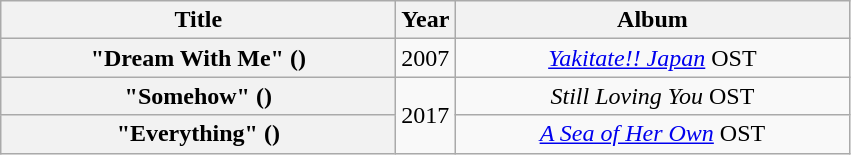<table class="wikitable plainrowheaders" style="text-align:center;">
<tr>
<th style="width:16em;">Title</th>
<th>Year</th>
<th style="width:16em;">Album</th>
</tr>
<tr>
<th scope="row">"Dream With Me" ()</th>
<td>2007</td>
<td><em><a href='#'>Yakitate!! Japan</a></em> OST</td>
</tr>
<tr>
<th scope="row">"Somehow" ()</th>
<td rowspan="2">2017</td>
<td><em>Still Loving You</em> OST</td>
</tr>
<tr>
<th scope="row">"Everything" ()</th>
<td><em><a href='#'>A Sea of Her Own</a></em> OST</td>
</tr>
</table>
